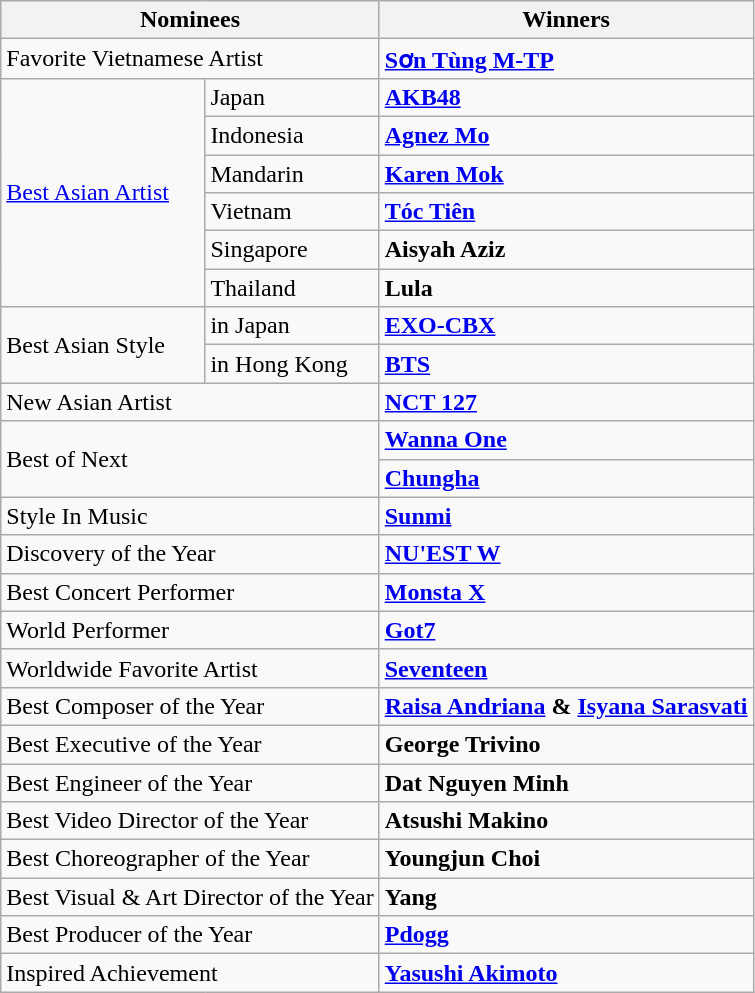<table class="wikitable">
<tr>
<th colspan="2">Nominees</th>
<th>Winners</th>
</tr>
<tr>
<td colspan="2">Favorite Vietnamese Artist<br></td>
<td><strong><a href='#'>Sơn Tùng M-TP</a></strong></td>
</tr>
<tr>
<td rowspan="6"><a href='#'>Best Asian Artist</a></td>
<td>Japan</td>
<td><strong><a href='#'>AKB48</a></strong></td>
</tr>
<tr>
<td>Indonesia</td>
<td><strong><a href='#'>Agnez Mo</a></strong></td>
</tr>
<tr>
<td>Mandarin</td>
<td><strong><a href='#'>Karen Mok</a></strong></td>
</tr>
<tr>
<td>Vietnam</td>
<td><strong><a href='#'>Tóc Tiên</a></strong></td>
</tr>
<tr>
<td>Singapore</td>
<td><strong>Aisyah Aziz</strong></td>
</tr>
<tr>
<td>Thailand</td>
<td><strong>Lula</strong></td>
</tr>
<tr>
<td rowspan="2">Best Asian Style</td>
<td>in Japan</td>
<td><strong><a href='#'>EXO-CBX</a></strong></td>
</tr>
<tr>
<td>in Hong Kong</td>
<td><strong><a href='#'>BTS</a></strong></td>
</tr>
<tr>
<td colspan="2">New Asian Artist</td>
<td><strong><a href='#'>NCT 127</a></strong></td>
</tr>
<tr>
<td colspan="2" rowspan="2">Best of Next</td>
<td><strong><a href='#'>Wanna One</a></strong></td>
</tr>
<tr>
<td><strong><a href='#'>Chungha</a></strong></td>
</tr>
<tr>
<td colspan="2">Style In Music</td>
<td><strong><a href='#'>Sunmi</a></strong></td>
</tr>
<tr>
<td colspan="2">Discovery of the Year</td>
<td><strong><a href='#'>NU'EST W</a></strong></td>
</tr>
<tr>
<td colspan="2">Best Concert Performer</td>
<td><strong><a href='#'>Monsta X</a></strong></td>
</tr>
<tr>
<td colspan="2">World Performer</td>
<td><strong><a href='#'>Got7</a></strong></td>
</tr>
<tr>
<td colspan="2">Worldwide Favorite Artist</td>
<td><strong><a href='#'>Seventeen</a></strong></td>
</tr>
<tr>
<td colspan="2">Best Composer of the Year</td>
<td><strong><a href='#'>Raisa Andriana</a> & <a href='#'>Isyana Sarasvati</a></strong></td>
</tr>
<tr>
<td colspan="2">Best Executive of the Year</td>
<td><strong>George Trivino</strong></td>
</tr>
<tr>
<td colspan="2">Best Engineer of the Year</td>
<td><strong>Dat Nguyen Minh</strong></td>
</tr>
<tr>
<td colspan="2">Best Video Director of the Year</td>
<td><strong>Atsushi Makino</strong></td>
</tr>
<tr>
<td colspan="2">Best Choreographer of the Year</td>
<td><strong>Youngjun Choi</strong></td>
</tr>
<tr>
<td colspan="2">Best Visual & Art Director of the Year</td>
<td><strong>Yang</strong></td>
</tr>
<tr>
<td colspan="2">Best Producer of the Year</td>
<td><strong><a href='#'>Pdogg</a></strong></td>
</tr>
<tr>
<td colspan="2">Inspired Achievement</td>
<td><strong><a href='#'>Yasushi Akimoto</a></strong></td>
</tr>
</table>
